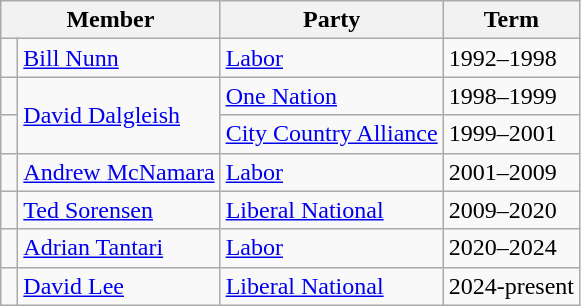<table class="wikitable">
<tr>
<th colspan="2">Member</th>
<th>Party</th>
<th>Term</th>
</tr>
<tr>
<td> </td>
<td><a href='#'>Bill Nunn</a></td>
<td><a href='#'>Labor</a></td>
<td>1992–1998</td>
</tr>
<tr>
<td> </td>
<td rowspan="2"><a href='#'>David Dalgleish</a></td>
<td><a href='#'>One Nation</a></td>
<td>1998–1999</td>
</tr>
<tr>
<td> </td>
<td><a href='#'>City Country Alliance</a></td>
<td>1999–2001</td>
</tr>
<tr>
<td> </td>
<td><a href='#'>Andrew McNamara</a></td>
<td><a href='#'>Labor</a></td>
<td>2001–2009</td>
</tr>
<tr>
<td> </td>
<td><a href='#'>Ted Sorensen</a></td>
<td><a href='#'>Liberal National</a></td>
<td>2009–2020</td>
</tr>
<tr>
<td> </td>
<td><a href='#'>Adrian Tantari</a></td>
<td><a href='#'>Labor</a></td>
<td>2020–2024</td>
</tr>
<tr>
<td> </td>
<td><a href='#'>David Lee</a></td>
<td><a href='#'>Liberal National</a></td>
<td>2024-present</td>
</tr>
</table>
